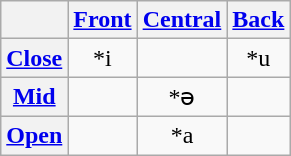<table class="wikitable" style="text-align: center;">
<tr>
<th></th>
<th><a href='#'>Front</a></th>
<th><a href='#'>Central</a></th>
<th><a href='#'>Back</a></th>
</tr>
<tr>
<th><a href='#'>Close</a></th>
<td>*i</td>
<td></td>
<td>*u</td>
</tr>
<tr>
<th><a href='#'>Mid</a></th>
<td></td>
<td>*ə</td>
<td></td>
</tr>
<tr>
<th><a href='#'>Open</a></th>
<td></td>
<td>*a</td>
<td></td>
</tr>
</table>
